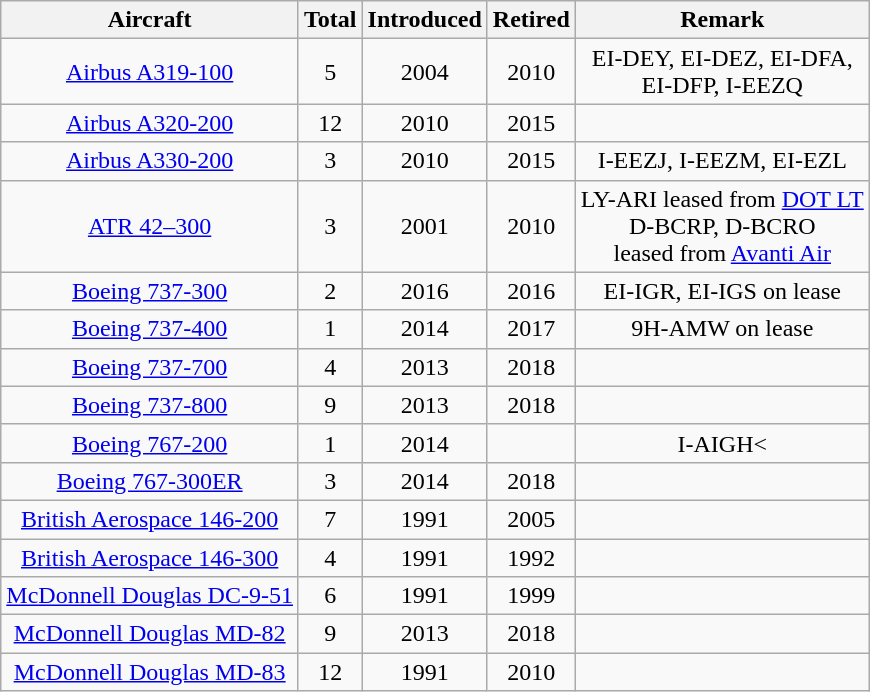<table class="wikitable" style="border-collapse:collapse; margin:auto; text-align:center">
<tr>
<th>Aircraft</th>
<th>Total</th>
<th>Introduced</th>
<th>Retired</th>
<th>Remark</th>
</tr>
<tr>
<td><a href='#'>Airbus A319-100</a></td>
<td>5</td>
<td>2004</td>
<td>2010</td>
<td>EI-DEY, EI-DEZ, EI-DFA,<br>EI-DFP, I-EEZQ</td>
</tr>
<tr>
<td><a href='#'>Airbus A320-200</a></td>
<td>12</td>
<td>2010</td>
<td>2015</td>
<td></td>
</tr>
<tr>
<td><a href='#'>Airbus A330-200</a></td>
<td>3</td>
<td>2010</td>
<td>2015</td>
<td>I-EEZJ, I-EEZM, EI-EZL </td>
</tr>
<tr>
<td><a href='#'>ATR 42–300</a></td>
<td>3</td>
<td>2001</td>
<td>2010</td>
<td>LY-ARI leased from <a href='#'>DOT LT</a><br>D-BCRP, D-BCRO<br>leased from <a href='#'>Avanti Air</a></td>
</tr>
<tr>
<td><a href='#'>Boeing 737-300</a></td>
<td>2</td>
<td>2016</td>
<td>2016</td>
<td>EI-IGR, EI-IGS  on lease</td>
</tr>
<tr>
<td><a href='#'>Boeing 737-400</a></td>
<td>1</td>
<td>2014</td>
<td>2017</td>
<td>9H-AMW on lease</td>
</tr>
<tr>
<td><a href='#'>Boeing 737-700</a></td>
<td>4</td>
<td>2013</td>
<td>2018</td>
<td></td>
</tr>
<tr>
<td><a href='#'>Boeing 737-800</a></td>
<td>9</td>
<td>2013</td>
<td>2018</td>
<td></td>
</tr>
<tr>
<td><a href='#'>Boeing 767-200</a></td>
<td>1</td>
<td>2014</td>
<td></td>
<td>I-AIGH<</td>
</tr>
<tr>
<td><a href='#'>Boeing 767-300ER</a></td>
<td>3</td>
<td>2014</td>
<td>2018</td>
<td></td>
</tr>
<tr>
<td><a href='#'>British Aerospace 146-200</a></td>
<td>7</td>
<td>1991</td>
<td>2005</td>
<td></td>
</tr>
<tr>
<td><a href='#'>British Aerospace 146-300</a></td>
<td>4</td>
<td>1991</td>
<td>1992</td>
<td></td>
</tr>
<tr>
<td><a href='#'>McDonnell Douglas DC-9-51</a></td>
<td>6</td>
<td>1991</td>
<td>1999</td>
<td></td>
</tr>
<tr>
<td><a href='#'>McDonnell Douglas MD-82</a></td>
<td>9</td>
<td>2013</td>
<td>2018</td>
<td></td>
</tr>
<tr>
<td><a href='#'>McDonnell Douglas MD-83</a></td>
<td>12</td>
<td>1991</td>
<td>2010</td>
<td></td>
</tr>
</table>
